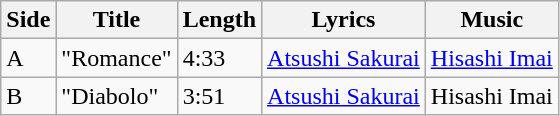<table class="wikitable">
<tr>
<th>Side</th>
<th>Title</th>
<th>Length</th>
<th>Lyrics</th>
<th>Music</th>
</tr>
<tr>
<td>A</td>
<td>"Romance"</td>
<td>4:33</td>
<td><a href='#'>Atsushi Sakurai</a></td>
<td><a href='#'>Hisashi Imai</a></td>
</tr>
<tr>
<td>B</td>
<td>"Diabolo"</td>
<td>3:51</td>
<td><a href='#'>Atsushi Sakurai</a></td>
<td>Hisashi Imai</td>
</tr>
</table>
